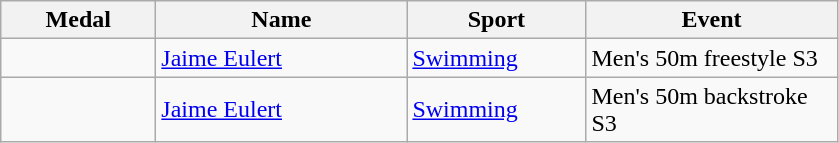<table class="wikitable">
<tr>
<th style="width:6em">Medal</th>
<th style="width:10em">Name</th>
<th style="width:7em">Sport</th>
<th style="width:10em">Event</th>
</tr>
<tr>
<td></td>
<td><a href='#'>Jaime Eulert</a></td>
<td><a href='#'>Swimming</a></td>
<td>Men's 50m freestyle S3</td>
</tr>
<tr>
<td></td>
<td><a href='#'>Jaime Eulert</a></td>
<td><a href='#'>Swimming</a></td>
<td>Men's 50m backstroke S3</td>
</tr>
</table>
